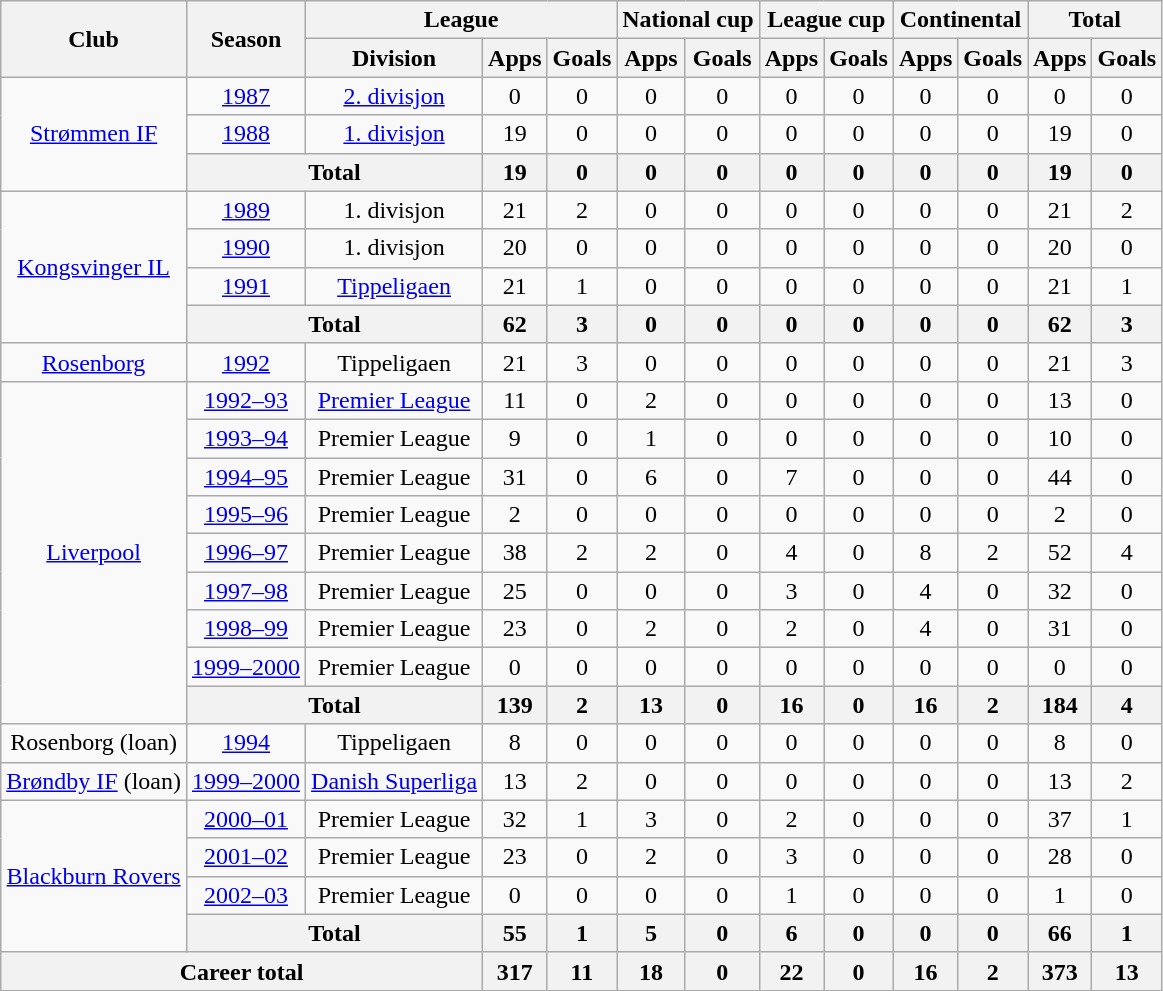<table class="wikitable" style="text-align:center">
<tr>
<th rowspan="2">Club</th>
<th rowspan="2">Season</th>
<th colspan="3">League</th>
<th colspan="2">National cup</th>
<th colspan="2">League cup</th>
<th colspan="2">Continental</th>
<th colspan="2">Total</th>
</tr>
<tr>
<th>Division</th>
<th>Apps</th>
<th>Goals</th>
<th>Apps</th>
<th>Goals</th>
<th>Apps</th>
<th>Goals</th>
<th>Apps</th>
<th>Goals</th>
<th>Apps</th>
<th>Goals</th>
</tr>
<tr>
<td rowspan="3"><a href='#'>Strømmen IF</a></td>
<td><a href='#'>1987</a></td>
<td><a href='#'>2. divisjon</a></td>
<td>0</td>
<td>0</td>
<td>0</td>
<td>0</td>
<td>0</td>
<td>0</td>
<td>0</td>
<td>0</td>
<td>0</td>
<td>0</td>
</tr>
<tr>
<td><a href='#'>1988</a></td>
<td><a href='#'>1. divisjon</a></td>
<td>19</td>
<td>0</td>
<td>0</td>
<td>0</td>
<td>0</td>
<td>0</td>
<td>0</td>
<td>0</td>
<td>19</td>
<td>0</td>
</tr>
<tr>
<th colspan="2">Total</th>
<th>19</th>
<th>0</th>
<th>0</th>
<th>0</th>
<th>0</th>
<th>0</th>
<th>0</th>
<th>0</th>
<th>19</th>
<th>0</th>
</tr>
<tr>
<td rowspan="4"><a href='#'>Kongsvinger IL</a></td>
<td><a href='#'>1989</a></td>
<td>1. divisjon</td>
<td>21</td>
<td>2</td>
<td>0</td>
<td>0</td>
<td>0</td>
<td>0</td>
<td>0</td>
<td>0</td>
<td>21</td>
<td>2</td>
</tr>
<tr>
<td><a href='#'>1990</a></td>
<td>1. divisjon</td>
<td>20</td>
<td>0</td>
<td>0</td>
<td>0</td>
<td>0</td>
<td>0</td>
<td>0</td>
<td>0</td>
<td>20</td>
<td>0</td>
</tr>
<tr>
<td><a href='#'>1991</a></td>
<td><a href='#'>Tippeligaen</a></td>
<td>21</td>
<td>1</td>
<td>0</td>
<td>0</td>
<td>0</td>
<td>0</td>
<td>0</td>
<td>0</td>
<td>21</td>
<td>1</td>
</tr>
<tr>
<th colspan="2">Total</th>
<th>62</th>
<th>3</th>
<th>0</th>
<th>0</th>
<th>0</th>
<th>0</th>
<th>0</th>
<th>0</th>
<th>62</th>
<th>3</th>
</tr>
<tr>
<td><a href='#'>Rosenborg</a></td>
<td><a href='#'>1992</a></td>
<td>Tippeligaen</td>
<td>21</td>
<td>3</td>
<td>0</td>
<td>0</td>
<td>0</td>
<td>0</td>
<td>0</td>
<td>0</td>
<td>21</td>
<td>3</td>
</tr>
<tr>
<td rowspan="9"><a href='#'>Liverpool</a></td>
<td><a href='#'>1992–93</a></td>
<td><a href='#'>Premier League</a></td>
<td>11</td>
<td>0</td>
<td>2</td>
<td>0</td>
<td>0</td>
<td>0</td>
<td>0</td>
<td>0</td>
<td>13</td>
<td>0</td>
</tr>
<tr>
<td><a href='#'>1993–94</a></td>
<td>Premier League</td>
<td>9</td>
<td>0</td>
<td>1</td>
<td>0</td>
<td>0</td>
<td>0</td>
<td>0</td>
<td>0</td>
<td>10</td>
<td>0</td>
</tr>
<tr>
<td><a href='#'>1994–95</a></td>
<td>Premier League</td>
<td>31</td>
<td>0</td>
<td>6</td>
<td>0</td>
<td>7</td>
<td>0</td>
<td>0</td>
<td>0</td>
<td>44</td>
<td>0</td>
</tr>
<tr>
<td><a href='#'>1995–96</a></td>
<td>Premier League</td>
<td>2</td>
<td>0</td>
<td>0</td>
<td>0</td>
<td>0</td>
<td>0</td>
<td>0</td>
<td>0</td>
<td>2</td>
<td>0</td>
</tr>
<tr>
<td><a href='#'>1996–97</a></td>
<td>Premier League</td>
<td>38</td>
<td>2</td>
<td>2</td>
<td>0</td>
<td>4</td>
<td>0</td>
<td>8</td>
<td>2</td>
<td>52</td>
<td>4</td>
</tr>
<tr>
<td><a href='#'>1997–98</a></td>
<td>Premier League</td>
<td>25</td>
<td>0</td>
<td>0</td>
<td>0</td>
<td>3</td>
<td>0</td>
<td>4</td>
<td>0</td>
<td>32</td>
<td>0</td>
</tr>
<tr>
<td><a href='#'>1998–99</a></td>
<td>Premier League</td>
<td>23</td>
<td>0</td>
<td>2</td>
<td>0</td>
<td>2</td>
<td>0</td>
<td>4</td>
<td>0</td>
<td>31</td>
<td>0</td>
</tr>
<tr>
<td><a href='#'>1999–2000</a></td>
<td>Premier League</td>
<td>0</td>
<td>0</td>
<td>0</td>
<td>0</td>
<td>0</td>
<td>0</td>
<td>0</td>
<td>0</td>
<td>0</td>
<td>0</td>
</tr>
<tr>
<th colspan="2">Total</th>
<th>139</th>
<th>2</th>
<th>13</th>
<th>0</th>
<th>16</th>
<th>0</th>
<th>16</th>
<th>2</th>
<th>184</th>
<th>4</th>
</tr>
<tr>
<td>Rosenborg (loan)</td>
<td><a href='#'>1994</a></td>
<td>Tippeligaen</td>
<td>8</td>
<td>0</td>
<td>0</td>
<td>0</td>
<td>0</td>
<td>0</td>
<td>0</td>
<td>0</td>
<td>8</td>
<td>0</td>
</tr>
<tr>
<td><a href='#'>Brøndby IF</a> (loan)</td>
<td><a href='#'>1999–2000</a></td>
<td><a href='#'>Danish Superliga</a></td>
<td>13</td>
<td>2</td>
<td>0</td>
<td>0</td>
<td>0</td>
<td>0</td>
<td>0</td>
<td>0</td>
<td>13</td>
<td>2</td>
</tr>
<tr>
<td rowspan="4"><a href='#'>Blackburn Rovers</a></td>
<td><a href='#'>2000–01</a></td>
<td>Premier League</td>
<td>32</td>
<td>1</td>
<td>3</td>
<td>0</td>
<td>2</td>
<td>0</td>
<td>0</td>
<td>0</td>
<td>37</td>
<td>1</td>
</tr>
<tr>
<td><a href='#'>2001–02</a></td>
<td>Premier League</td>
<td>23</td>
<td>0</td>
<td>2</td>
<td>0</td>
<td>3</td>
<td>0</td>
<td>0</td>
<td>0</td>
<td>28</td>
<td>0</td>
</tr>
<tr>
<td><a href='#'>2002–03</a></td>
<td>Premier League</td>
<td>0</td>
<td>0</td>
<td>0</td>
<td>0</td>
<td>1</td>
<td>0</td>
<td>0</td>
<td>0</td>
<td>1</td>
<td>0</td>
</tr>
<tr>
<th colspan="2">Total</th>
<th>55</th>
<th>1</th>
<th>5</th>
<th>0</th>
<th>6</th>
<th>0</th>
<th>0</th>
<th>0</th>
<th>66</th>
<th>1</th>
</tr>
<tr>
<th colspan="3">Career total</th>
<th>317</th>
<th>11</th>
<th>18</th>
<th>0</th>
<th>22</th>
<th>0</th>
<th>16</th>
<th>2</th>
<th>373</th>
<th>13</th>
</tr>
</table>
